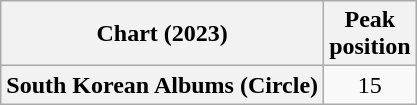<table class="wikitable plainrowheaders" style="text-align:center">
<tr>
<th scope="col">Chart (2023)</th>
<th scope="col">Peak<br>position</th>
</tr>
<tr>
<th scope="row">South Korean Albums (Circle)</th>
<td>15</td>
</tr>
</table>
